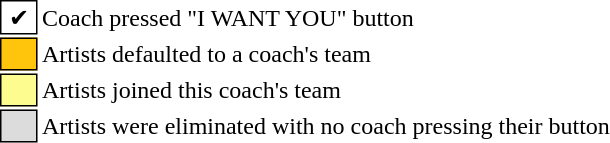<table class="toccolours" style="font-size: 100%">
<tr>
<td style="background:white; border:1px solid black"> ✔ </td>
<td>Coach pressed "I WANT YOU" button</td>
</tr>
<tr>
<td style="background:#ffc40c; border:1px solid black">  </td>
<td>Artists defaulted to a coach's team</td>
</tr>
<tr>
<td style="background:#fdfc8f; border:1px solid black">  </td>
<td>Artists joined this coach's team</td>
</tr>
<tr>
<td style="background:#dcdcdc; border:1px solid black">  </td>
<td>Artists were eliminated with no coach pressing their button</td>
</tr>
<tr>
</tr>
</table>
